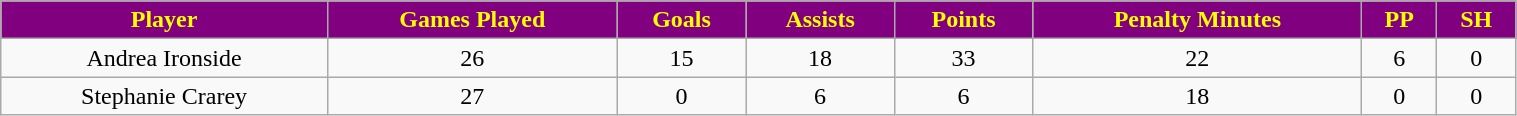<table class="wikitable" width="80%">
<tr align="center"  style="background:purple;color:yellow;">
<td><strong>Player</strong></td>
<td><strong>Games Played</strong></td>
<td><strong>Goals</strong></td>
<td><strong>Assists</strong></td>
<td><strong>Points</strong></td>
<td><strong>Penalty Minutes</strong></td>
<td><strong>PP</strong></td>
<td><strong>SH</strong></td>
</tr>
<tr align="center" bgcolor="">
<td>Andrea Ironside</td>
<td>26</td>
<td>15</td>
<td>18</td>
<td>33</td>
<td>22</td>
<td>6</td>
<td>0</td>
</tr>
<tr align="center" bgcolor="">
<td>Stephanie Crarey</td>
<td>27</td>
<td>0</td>
<td>6</td>
<td>6</td>
<td>18</td>
<td>0</td>
<td>0</td>
</tr>
</table>
